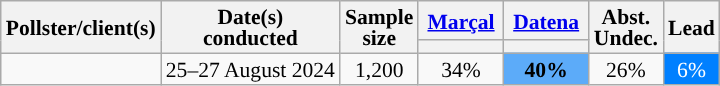<table class="wikitable" style="text-align:center;font-size:90%;line-height:14px;">
<tr>
<th rowspan="2">Pollster/client(s)</th>
<th rowspan="2">Date(s)<br>conducted</th>
<th rowspan="2" data-sort-type="number">Sample<br>size</th>
<th class="unsortable" style="width:50px;"><a href='#'>Marçal</a><br></th>
<th class="unsortable" style="width:50px;"><a href='#'>Datena</a><br></th>
<th rowspan="2" class="unsortable">Abst.<br>Undec.</th>
<th rowspan="2" data-sort-type="number">Lead</th>
</tr>
<tr>
<th data-sort-type="number" class="sortable" style="background:"></th>
<th data-sort-type="number" class="sortable" style="background:"></th>
</tr>
<tr>
<td></td>
<td>25–27 August 2024</td>
<td>1,200</td>
<td>34%</td>
<td style="background:#5cabf9;"><strong>40%</strong></td>
<td>26%</td>
<td style="background:#0080FF; color:#FFFFFF";">6%</td>
</tr>
</table>
